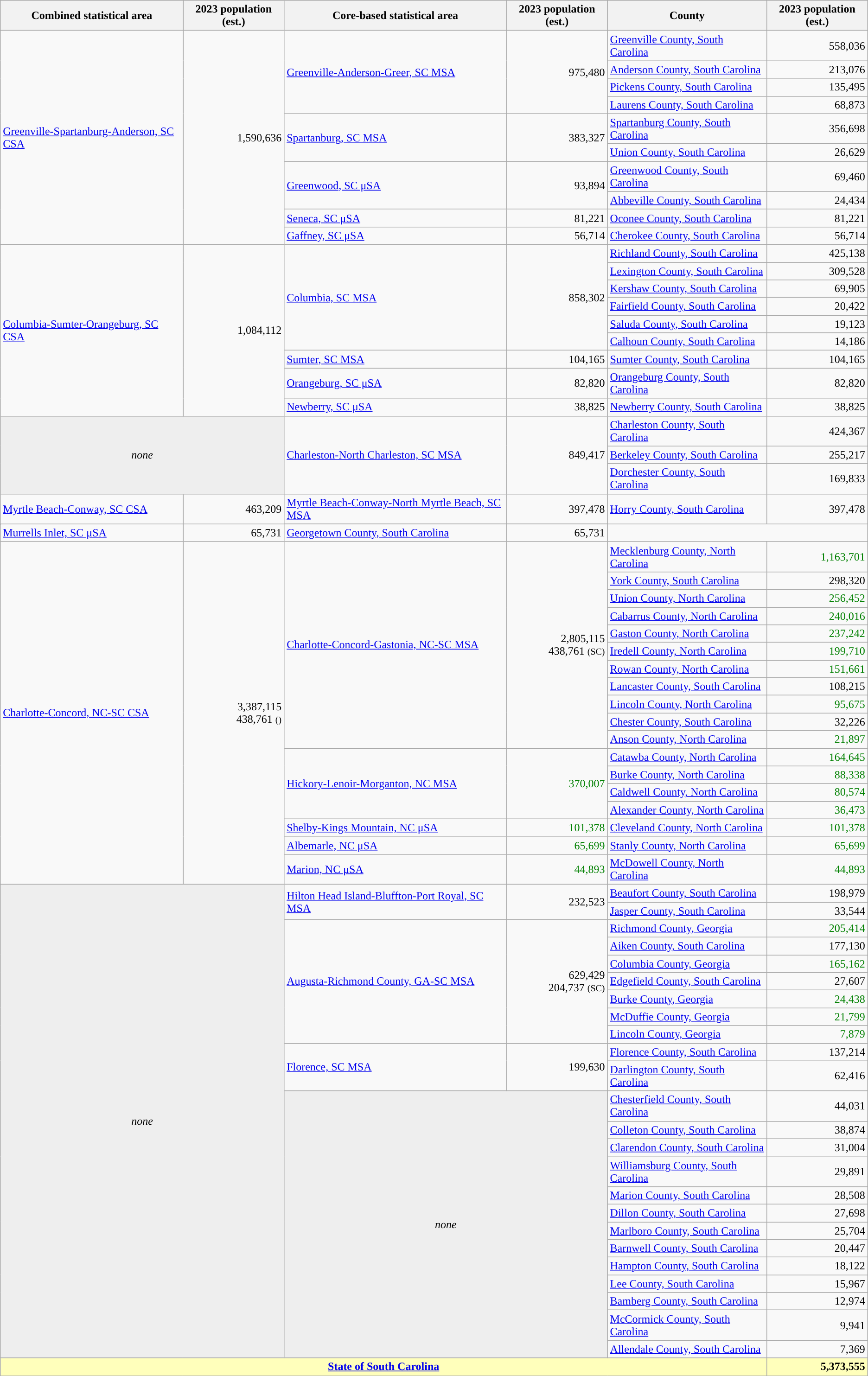<table class=wikitable>
<tr>
<th>Combined statistical area</th>
<th>2023 population (est.)</th>
<th>Core-based statistical area</th>
<th>2023 population (est.)</th>
<th>County</th>
<th>2023 population (est.)</th>
</tr>
<tr>
<td rowspan="10"><a href='#'>Greenville-Spartanburg-Anderson, SC CSA</a></td>
<td rowspan="10" align="right">1,590,636</td>
<td rowspan=4><a href='#'>Greenville-Anderson-Greer, SC MSA</a></td>
<td rowspan="4" align="right">975,480</td>
<td><a href='#'>Greenville County, South Carolina</a></td>
<td align="right">558,036</td>
</tr>
<tr>
<td><a href='#'>Anderson County, South Carolina</a></td>
<td align="right">213,076</td>
</tr>
<tr>
<td><a href='#'>Pickens County, South Carolina</a></td>
<td align="right">135,495</td>
</tr>
<tr>
<td><a href='#'>Laurens County, South Carolina</a></td>
<td align="right">68,873</td>
</tr>
<tr>
<td rowspan="2"><a href='#'>Spartanburg, SC MSA</a></td>
<td rowspan="2" align="right">383,327</td>
<td><a href='#'>Spartanburg County, South Carolina</a></td>
<td align="right">356,698</td>
</tr>
<tr>
<td><a href='#'>Union County, South Carolina</a></td>
<td align="right">26,629</td>
</tr>
<tr>
<td rowspan="2"><a href='#'>Greenwood, SC μSA</a></td>
<td rowspan="2" align="right">93,894</td>
<td><a href='#'>Greenwood County, South Carolina</a></td>
<td align="right">69,460</td>
</tr>
<tr>
<td><a href='#'>Abbeville County, South Carolina</a></td>
<td align="right">24,434</td>
</tr>
<tr>
<td><a href='#'>Seneca, SC μSA</a></td>
<td align="right">81,221</td>
<td><a href='#'>Oconee County, South Carolina</a></td>
<td align="right">81,221</td>
</tr>
<tr>
<td><a href='#'>Gaffney, SC μSA</a></td>
<td align="right">56,714</td>
<td><a href='#'>Cherokee County, South Carolina</a></td>
<td align="right">56,714</td>
</tr>
<tr>
<td rowspan="9"><a href='#'>Columbia-Sumter-Orangeburg, SC CSA</a></td>
<td rowspan="9" align="right">1,084,112</td>
<td rowspan="6"><a href='#'>Columbia, SC MSA</a></td>
<td rowspan="6" align="right">858,302</td>
<td><a href='#'>Richland County, South Carolina</a></td>
<td align="right">425,138</td>
</tr>
<tr>
<td><a href='#'>Lexington County, South Carolina</a></td>
<td align="right">309,528</td>
</tr>
<tr>
<td><a href='#'>Kershaw County, South Carolina</a></td>
<td align="right">69,905</td>
</tr>
<tr>
<td><a href='#'>Fairfield County, South Carolina</a></td>
<td align="right">20,422</td>
</tr>
<tr>
<td><a href='#'>Saluda County, South Carolina</a></td>
<td align="right">19,123</td>
</tr>
<tr>
<td><a href='#'>Calhoun County, South Carolina</a></td>
<td align="right">14,186</td>
</tr>
<tr>
<td><a href='#'>Sumter, SC MSA</a></td>
<td align="right">104,165</td>
<td><a href='#'>Sumter County, South Carolina</a></td>
<td align="right">104,165</td>
</tr>
<tr>
<td><a href='#'>Orangeburg, SC μSA</a></td>
<td align="right">82,820</td>
<td><a href='#'>Orangeburg County, South Carolina</a></td>
<td align="right">82,820</td>
</tr>
<tr>
<td><a href='#'>Newberry, SC μSA</a></td>
<td align="right">38,825</td>
<td><a href='#'>Newberry County, South Carolina</a></td>
<td align="right">38,825</td>
</tr>
<tr>
<td colspan="2" rowspan="3" align="center" bgcolor="#EEEEEE"><em>none</em></td>
<td rowspan="3"><a href='#'>Charleston-North Charleston, SC MSA</a></td>
<td rowspan="3" align="right">849,417</td>
<td><a href='#'>Charleston County, South Carolina</a></td>
<td align="right">424,367</td>
</tr>
<tr>
<td><a href='#'>Berkeley County, South Carolina</a></td>
<td align="right">255,217</td>
</tr>
<tr>
<td><a href='#'>Dorchester County, South Carolina</a></td>
<td align="right">169,833</td>
</tr>
<tr>
<td rowspan="2"><a href='#'>Myrtle Beach-Conway, SC CSA</a></td>
<td rowspan="2" align="right">463,209</td>
<td><a href='#'><span>Myrtle Beach-Conway-North Myrtle Beach, SC MSA</span></a></td>
<td align="right">397,478</td>
<td><a href='#'>Horry County, South Carolina</a></td>
<td align="right">397,478</td>
</tr>
<tr>
</tr>
<tr>
<td><a href='#'>Murrells Inlet, SC μSA</a></td>
<td align="right">65,731</td>
<td><a href='#'>Georgetown County, South Carolina</a></td>
<td align="right">65,731</td>
</tr>
<tr>
<td rowspan="18"><a href='#'><span>Charlotte-Concord, NC-SC CSA</span></a></td>
<td rowspan="18" align="right"><span>3,387,115</span><br>438,761 <small>()</small></td>
<td rowspan="11"><a href='#'><span>Charlotte-Concord-Gastonia, NC-SC MSA</span></a></td>
<td rowspan="11" align="right"><span>2,805,115</span><br>438,761 <small>(SC)</small></td>
<td><a href='#'><span>Mecklenburg County, North Carolina</span></a></td>
<td align="right" style="color:green">1,163,701</td>
</tr>
<tr>
<td><a href='#'>York County, South Carolina</a></td>
<td align="right">298,320</td>
</tr>
<tr>
<td><a href='#'><span>Union County, North Carolina</span></a></td>
<td align="right" style=color:green>256,452</td>
</tr>
<tr>
<td><a href='#'><span>Cabarrus County, North Carolina</span></a></td>
<td align="right" style="color:green">240,016</td>
</tr>
<tr>
<td><a href='#'><span>Gaston County, North Carolina</span></a></td>
<td align="right" style="color:green">237,242</td>
</tr>
<tr>
<td><a href='#'><span>Iredell County, North Carolina</span></a></td>
<td align="right" style="color:green">199,710</td>
</tr>
<tr>
<td><a href='#'><span>Rowan County, North Carolina</span></a></td>
<td align="right" style="color:green">151,661</td>
</tr>
<tr>
<td><a href='#'>Lancaster County, South Carolina</a></td>
<td align="right">108,215</td>
</tr>
<tr>
<td><a href='#'><span>Lincoln County, North Carolina</span></a></td>
<td align="right" style="color:green">95,675</td>
</tr>
<tr>
<td><a href='#'>Chester County, South Carolina</a></td>
<td align="right">32,226</td>
</tr>
<tr>
<td><a href='#'><span>Anson County, North Carolina</span></a></td>
<td align="right" style="color:green">21,897</td>
</tr>
<tr>
<td rowspan="4"><a href='#'><span>Hickory-Lenoir-Morganton, NC MSA</span></a></td>
<td rowspan="4" align="right" style="color:green">370,007</td>
<td><a href='#'><span>Catawba County, North Carolina</span></a></td>
<td align="right" style="color:green">164,645</td>
</tr>
<tr>
<td><a href='#'><span>Burke County, North Carolina</span></a></td>
<td align="right" style="color:green">88,338</td>
</tr>
<tr>
<td><a href='#'><span>Caldwell County, North Carolina</span></a></td>
<td align="right" style="color:green">80,574</td>
</tr>
<tr>
<td><a href='#'><span>Alexander County, North Carolina</span></a></td>
<td align="right" style="color:green">36,473</td>
</tr>
<tr>
<td><a href='#'><span>Shelby-Kings Mountain, NC μSA</span></a></td>
<td align="right" style="color:green">101,378</td>
<td><a href='#'><span>Cleveland County, North Carolina</span></a></td>
<td align="right" style="color:green">101,378</td>
</tr>
<tr>
<td><a href='#'><span>Albemarle, NC μSA</span></a></td>
<td align="right" style="color:green">65,699</td>
<td><a href='#'><span>Stanly County, North Carolina</span></a></td>
<td align="right" style="color:green">65,699</td>
</tr>
<tr>
<td><a href='#'><span>Marion, NC μSA</span></a></td>
<td style="color:green;" align="right">44,893</td>
<td><a href='#'><span>McDowell County, North Carolina</span></a></td>
<td align="right" style="color:green">44,893</td>
</tr>
<tr>
<td colspan="2" rowspan="24" align="center" bgcolor="#EEEEEE"><em>none</em></td>
<td rowspan="2"><a href='#'>Hilton Head Island-Bluffton-Port Royal, SC MSA</a></td>
<td rowspan="2" align="right">232,523</td>
<td><a href='#'>Beaufort County, South Carolina</a></td>
<td align="right">198,979</td>
</tr>
<tr>
<td><a href='#'>Jasper County, South Carolina</a></td>
<td align="right">33,544</td>
</tr>
<tr>
<td rowspan="7"><a href='#'><span>Augusta-Richmond County, GA-SC MSA</span></a></td>
<td rowspan="7" align="right"><span>629,429</span><br>204,737 <small>(SC)</small></td>
<td><a href='#'><span>Richmond County, Georgia</span></a></td>
<td align="right" style="color:green">205,414</td>
</tr>
<tr>
<td><a href='#'>Aiken County, South Carolina</a></td>
<td align="right">177,130</td>
</tr>
<tr>
<td><a href='#'><span>Columbia County, Georgia</span></a></td>
<td align="right" style="color:green">165,162</td>
</tr>
<tr>
<td><a href='#'>Edgefield County, South Carolina</a></td>
<td align="right">27,607</td>
</tr>
<tr>
<td><a href='#'><span>Burke County, Georgia</span></a></td>
<td align="right" style="color:green">24,438</td>
</tr>
<tr>
<td><a href='#'><span>McDuffie County, Georgia</span></a></td>
<td align="right" style="color:green">21,799</td>
</tr>
<tr>
<td><a href='#'><span>Lincoln County, Georgia</span></a></td>
<td align="right" style="color:green">7,879</td>
</tr>
<tr>
<td rowspan="2"><a href='#'>Florence, SC MSA</a></td>
<td rowspan="2" align="right">199,630</td>
<td><a href='#'>Florence County, South Carolina</a></td>
<td align="right">137,214</td>
</tr>
<tr>
<td><a href='#'>Darlington County, South Carolina</a></td>
<td align="right">62,416</td>
</tr>
<tr>
<td colspan="2" rowspan="13" align="center" bgcolor="#EEEEEE"><em>none</em></td>
<td><a href='#'>Chesterfield County, South Carolina</a></td>
<td align="right">44,031</td>
</tr>
<tr>
<td><a href='#'>Colleton County, South Carolina</a></td>
<td align="right">38,874</td>
</tr>
<tr>
<td><a href='#'>Clarendon County, South Carolina</a></td>
<td align="right">31,004</td>
</tr>
<tr>
<td><a href='#'>Williamsburg County, South Carolina</a></td>
<td align="right">29,891</td>
</tr>
<tr>
<td><a href='#'>Marion County, South Carolina</a></td>
<td align="right">28,508</td>
</tr>
<tr>
<td><a href='#'>Dillon County, South Carolina</a></td>
<td align="right">27,698</td>
</tr>
<tr>
<td><a href='#'>Marlboro County, South Carolina</a></td>
<td align="right">25,704</td>
</tr>
<tr>
<td><a href='#'>Barnwell County, South Carolina</a></td>
<td align="right">20,447</td>
</tr>
<tr>
<td><a href='#'>Hampton County, South Carolina</a></td>
<td align="right">18,122</td>
</tr>
<tr>
<td><a href='#'>Lee County, South Carolina</a></td>
<td align="right">15,967</td>
</tr>
<tr>
<td><a href='#'>Bamberg County, South Carolina</a></td>
<td align="right">12,974</td>
</tr>
<tr>
<td><a href='#'>McCormick County, South Carolina</a></td>
<td align="right">9,941</td>
</tr>
<tr>
<td><a href='#'>Allendale County, South Carolina</a></td>
<td align="right">7,369</td>
</tr>
<tr style="font-weight:bold;" bgcolor="#FFFFBB">
<td colspan="5" align="center"><a href='#'>State of South Carolina</a></td>
<td align="right">5,373,555</td>
</tr>
</table>
